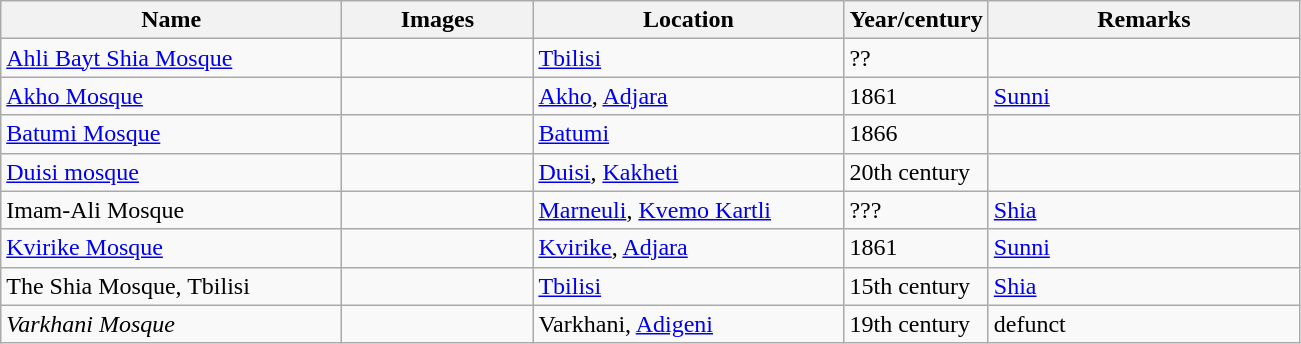<table class=wikitable sortable>
<tr>
<th align=left width=220px>Name</th>
<th align=center width=120px class=unsortable>Images</th>
<th align=left width=200px>Location</th>
<th align=left width=50px>Year/century</th>
<th align=left width=200px class=unsortable>Remarks</th>
</tr>
<tr>
<td><a href='#'>Ahli Bayt Shia Mosque</a></td>
<td></td>
<td><a href='#'>Tbilisi</a></td>
<td>??</td>
<td></td>
</tr>
<tr>
<td><a href='#'>Akho Mosque</a></td>
<td></td>
<td><a href='#'>Akho</a>, <a href='#'>Adjara</a></td>
<td>1861</td>
<td><a href='#'>Sunni</a></td>
</tr>
<tr>
<td><a href='#'>Batumi Mosque</a></td>
<td></td>
<td><a href='#'>Batumi</a></td>
<td>1866</td>
<td></td>
</tr>
<tr>
<td><a href='#'>Duisi mosque</a></td>
<td></td>
<td><a href='#'>Duisi</a>, <a href='#'>Kakheti</a></td>
<td>20th  century</td>
<td></td>
</tr>
<tr>
<td>Imam-Ali Mosque</td>
<td></td>
<td><a href='#'>Marneuli</a>, <a href='#'>Kvemo Kartli</a></td>
<td>???</td>
<td><a href='#'>Shia</a></td>
</tr>
<tr>
<td><a href='#'>Kvirike Mosque</a></td>
<td></td>
<td><a href='#'>Kvirike</a>, <a href='#'>Adjara</a></td>
<td>1861</td>
<td><a href='#'>Sunni</a></td>
</tr>
<tr>
<td>The Shia Mosque, Tbilisi</td>
<td></td>
<td><a href='#'>Tbilisi</a></td>
<td>15th century</td>
<td><a href='#'>Shia</a></td>
</tr>
<tr>
<td><em>Varkhani Mosque</em></td>
<td></td>
<td>Varkhani, <a href='#'>Adigeni</a></td>
<td>19th century</td>
<td>defunct</td>
</tr>
</table>
